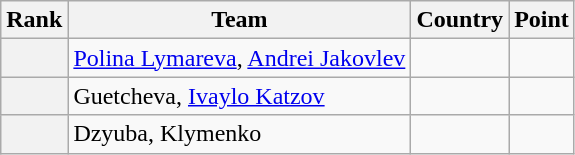<table class="wikitable sortable">
<tr>
<th>Rank</th>
<th>Team</th>
<th>Country</th>
<th>Point</th>
</tr>
<tr>
<th></th>
<td><a href='#'>Polina Lymareva</a>, <a href='#'>Andrei Jakovlev</a></td>
<td></td>
<td></td>
</tr>
<tr>
<th></th>
<td>Guetcheva, <a href='#'>Ivaylo Katzov</a></td>
<td></td>
<td></td>
</tr>
<tr>
<th></th>
<td>Dzyuba, Klymenko</td>
<td></td>
<td></td>
</tr>
</table>
